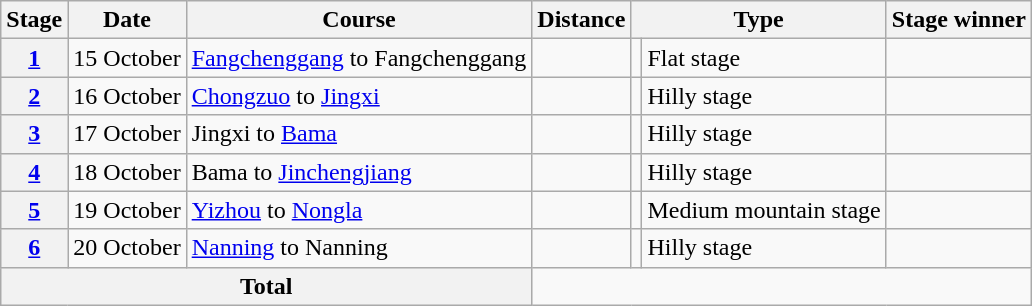<table class="wikitable">
<tr>
<th scope="col">Stage</th>
<th scope="col">Date</th>
<th scope="col">Course</th>
<th scope="col">Distance</th>
<th scope="col" colspan="2">Type</th>
<th scope="col">Stage winner</th>
</tr>
<tr>
<th scope="row" style="text-align:center;"><a href='#'>1</a></th>
<td style="text-align:center;">15 October</td>
<td><a href='#'>Fangchenggang</a> to Fangchenggang</td>
<td style="text-align:center;"></td>
<td></td>
<td>Flat stage</td>
<td></td>
</tr>
<tr>
<th scope="row" style="text-align:center;"><a href='#'>2</a></th>
<td style="text-align:center;">16 October</td>
<td><a href='#'>Chongzuo</a> to <a href='#'>Jingxi</a></td>
<td style="text-align:center;"></td>
<td></td>
<td>Hilly stage</td>
<td></td>
</tr>
<tr>
<th scope="row" style="text-align:center;"><a href='#'>3</a></th>
<td style="text-align:center;">17 October</td>
<td>Jingxi to <a href='#'>Bama</a></td>
<td style="text-align:center;"></td>
<td></td>
<td>Hilly stage</td>
<td></td>
</tr>
<tr>
<th scope="row" style="text-align:center;"><a href='#'>4</a></th>
<td style="text-align:center;">18 October</td>
<td>Bama to <a href='#'>Jinchengjiang</a></td>
<td style="text-align:center;"></td>
<td></td>
<td>Hilly stage</td>
<td></td>
</tr>
<tr>
<th scope="row" style="text-align:center;"><a href='#'>5</a></th>
<td style="text-align:center;">19 October</td>
<td><a href='#'>Yizhou</a> to <a href='#'>Nongla</a></td>
<td style="text-align:center;"></td>
<td></td>
<td>Medium mountain stage</td>
<td></td>
</tr>
<tr>
<th scope="row" style="text-align:center;"><a href='#'>6</a></th>
<td style="text-align:center;">20 October</td>
<td><a href='#'>Nanning</a> to Nanning</td>
<td style="text-align:center;"></td>
<td></td>
<td>Hilly stage</td>
<td></td>
</tr>
<tr>
<th colspan="3">Total</th>
<td colspan="5" style="text-align:center;"></td>
</tr>
</table>
